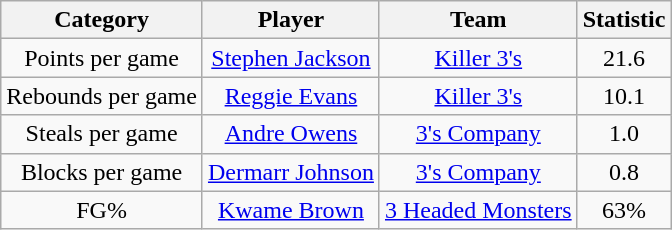<table class="wikitable" style="text-align:center">
<tr>
<th>Category</th>
<th>Player</th>
<th>Team</th>
<th>Statistic</th>
</tr>
<tr>
<td>Points per game</td>
<td><a href='#'>Stephen Jackson</a></td>
<td><a href='#'>Killer 3's</a></td>
<td>21.6</td>
</tr>
<tr>
<td>Rebounds per game</td>
<td><a href='#'>Reggie Evans</a></td>
<td><a href='#'>Killer 3's</a></td>
<td>10.1</td>
</tr>
<tr>
<td>Steals per game</td>
<td><a href='#'>Andre Owens</a></td>
<td><a href='#'>3's Company</a></td>
<td>1.0</td>
</tr>
<tr>
<td>Blocks per game</td>
<td><a href='#'>Dermarr Johnson</a></td>
<td><a href='#'>3's Company</a></td>
<td>0.8</td>
</tr>
<tr>
<td>FG%</td>
<td><a href='#'>Kwame Brown</a></td>
<td><a href='#'>3 Headed Monsters</a></td>
<td>63%</td>
</tr>
</table>
